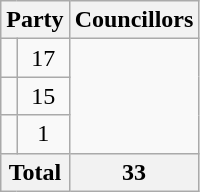<table class="wikitable">
<tr>
<th colspan=2>Party</th>
<th>Councillors</th>
</tr>
<tr>
<td></td>
<td align=center>17</td>
</tr>
<tr>
<td></td>
<td align=center>15</td>
</tr>
<tr>
<td></td>
<td align=center>1</td>
</tr>
<tr>
<th colspan=2>Total</th>
<th>33</th>
</tr>
</table>
